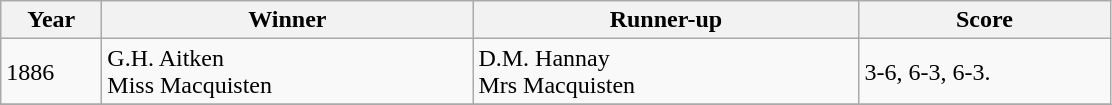<table class="wikitable">
<tr>
<th style="width:60px;">Year</th>
<th style="width:240px;">Winner</th>
<th style="width:250px;">Runner-up</th>
<th style="width:160px;">Score</th>
</tr>
<tr>
<td>1886</td>
<td> G.H. Aitken<br> Miss Macquisten</td>
<td> D.M. Hannay<br> Mrs Macquisten</td>
<td>3-6, 6-3, 6-3.</td>
</tr>
<tr>
</tr>
</table>
